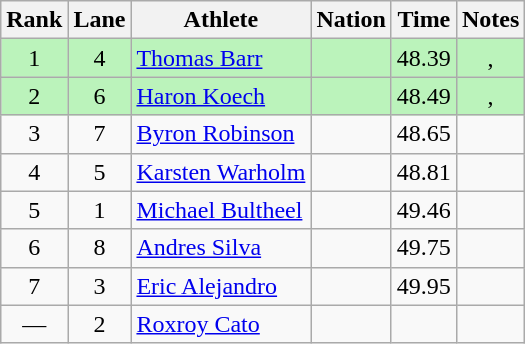<table class="wikitable sortable" style="text-align:center">
<tr>
<th>Rank</th>
<th>Lane</th>
<th>Athlete</th>
<th>Nation</th>
<th>Time</th>
<th>Notes</th>
</tr>
<tr bgcolor=#bbf3bb>
<td>1</td>
<td>4</td>
<td align=left><a href='#'>Thomas Barr</a></td>
<td align=left></td>
<td>48.39</td>
<td>, </td>
</tr>
<tr bgcolor=#bbf3bb>
<td>2</td>
<td>6</td>
<td align=left><a href='#'>Haron Koech</a></td>
<td align=left></td>
<td>48.49</td>
<td>, </td>
</tr>
<tr>
<td>3</td>
<td>7</td>
<td align=left><a href='#'>Byron Robinson</a></td>
<td align=left></td>
<td>48.65</td>
<td></td>
</tr>
<tr>
<td>4</td>
<td>5</td>
<td align=left><a href='#'>Karsten Warholm</a></td>
<td align=left></td>
<td>48.81</td>
<td></td>
</tr>
<tr>
<td>5</td>
<td>1</td>
<td align=left><a href='#'>Michael Bultheel</a></td>
<td align=left></td>
<td>49.46</td>
<td></td>
</tr>
<tr>
<td>6</td>
<td>8</td>
<td align=left><a href='#'>Andres Silva</a></td>
<td align=left></td>
<td>49.75</td>
<td></td>
</tr>
<tr>
<td>7</td>
<td>3</td>
<td align=left><a href='#'>Eric Alejandro</a></td>
<td align=left></td>
<td>49.95</td>
<td></td>
</tr>
<tr>
<td data-sort-value=8>—</td>
<td>2</td>
<td align=left><a href='#'>Roxroy Cato</a></td>
<td align=left></td>
<td data-sort-value=80.00></td>
<td></td>
</tr>
</table>
